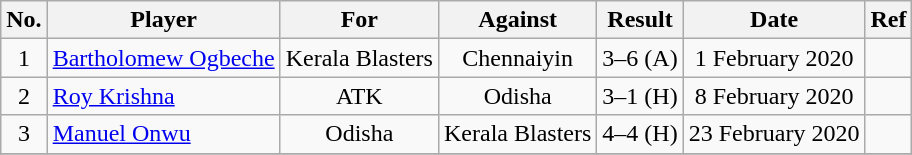<table class="wikitable" style="text-align:center">
<tr>
<th>No.</th>
<th>Player</th>
<th>For</th>
<th>Against</th>
<th style="text-align:center">Result</th>
<th>Date</th>
<th>Ref</th>
</tr>
<tr>
<td>1</td>
<td style="text-align:left"> <a href='#'>Bartholomew Ogbeche</a></td>
<td>Kerala Blasters</td>
<td>Chennaiyin</td>
<td>3–6 (A)</td>
<td>1 February 2020</td>
<td></td>
</tr>
<tr>
<td>2</td>
<td style="text-align:left"> <a href='#'>Roy Krishna</a></td>
<td>ATK</td>
<td>Odisha</td>
<td>3–1 (H)</td>
<td>8 February 2020</td>
<td></td>
</tr>
<tr>
<td>3</td>
<td style="text-align:left"> <a href='#'>Manuel Onwu</a></td>
<td>Odisha</td>
<td>Kerala Blasters</td>
<td>4–4 (H)</td>
<td>23 February 2020</td>
<td></td>
</tr>
<tr>
</tr>
</table>
